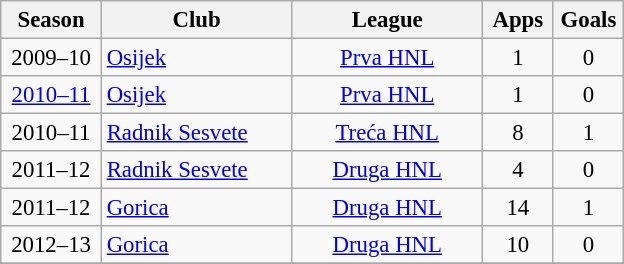<table class="wikitable" style="font-size:95%; text-align: center;">
<tr>
<th width="60">Season</th>
<th width="120">Club</th>
<th width="120">League</th>
<th width="40">Apps</th>
<th width="40">Goals</th>
</tr>
<tr>
<td>2009–10</td>
<td align="left"><a href='#'>Osijek</a></td>
<td><a href='#'>Prva HNL</a></td>
<td>1</td>
<td>0</td>
</tr>
<tr>
<td><a href='#'>2010–11</a></td>
<td align="left"><a href='#'>Osijek</a></td>
<td><a href='#'>Prva HNL</a></td>
<td>1</td>
<td>0</td>
</tr>
<tr>
<td>2010–11</td>
<td align="left"><a href='#'>Radnik Sesvete</a></td>
<td><a href='#'>Treća HNL</a></td>
<td>8</td>
<td>1</td>
</tr>
<tr>
<td>2011–12</td>
<td align="left"><a href='#'>Radnik Sesvete</a></td>
<td><a href='#'>Druga HNL</a></td>
<td>4</td>
<td>0</td>
</tr>
<tr>
<td>2011–12</td>
<td align="left"><a href='#'>Gorica</a></td>
<td><a href='#'>Druga HNL</a></td>
<td>14</td>
<td>1</td>
</tr>
<tr>
<td>2012–13</td>
<td align="left"><a href='#'>Gorica</a></td>
<td><a href='#'>Druga HNL</a></td>
<td>10</td>
<td>0</td>
</tr>
<tr>
</tr>
</table>
